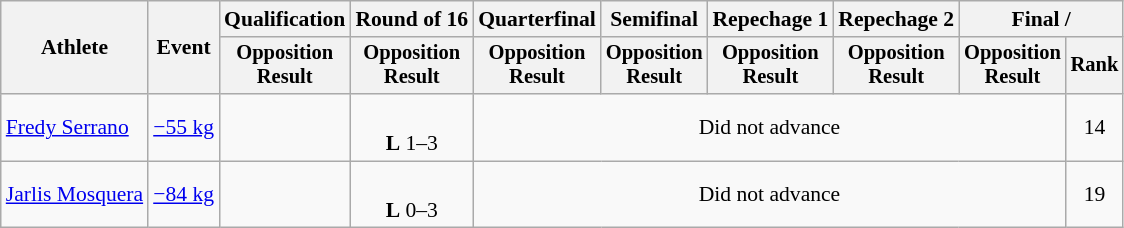<table class="wikitable" style="font-size:90%">
<tr>
<th rowspan="2">Athlete</th>
<th rowspan="2">Event</th>
<th>Qualification</th>
<th>Round of 16</th>
<th>Quarterfinal</th>
<th>Semifinal</th>
<th>Repechage 1</th>
<th>Repechage 2</th>
<th colspan=2>Final / </th>
</tr>
<tr style="font-size: 95%">
<th>Opposition<br>Result</th>
<th>Opposition<br>Result</th>
<th>Opposition<br>Result</th>
<th>Opposition<br>Result</th>
<th>Opposition<br>Result</th>
<th>Opposition<br>Result</th>
<th>Opposition<br>Result</th>
<th>Rank</th>
</tr>
<tr align=center>
<td align=left><a href='#'>Fredy Serrano</a></td>
<td align=left><a href='#'>−55 kg</a></td>
<td></td>
<td><br><strong>L</strong> 1–3 <sup></sup></td>
<td colspan=5>Did not advance</td>
<td>14</td>
</tr>
<tr align=center>
<td align=left><a href='#'>Jarlis Mosquera</a></td>
<td align=left><a href='#'>−84 kg</a></td>
<td></td>
<td><br><strong>L</strong> 0–3 <sup></sup></td>
<td colspan=5>Did not advance</td>
<td>19</td>
</tr>
</table>
